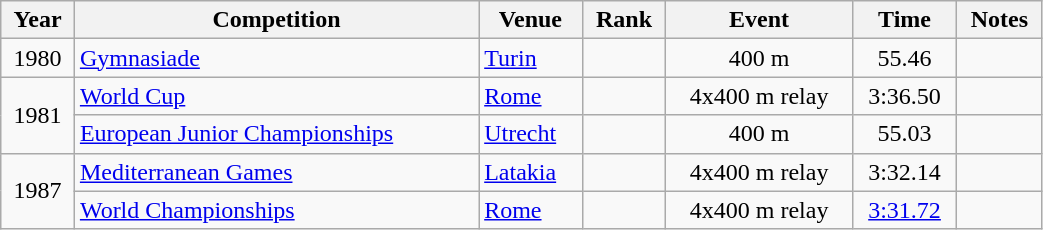<table class="wikitable" width=55% style="font-size:100%; text-align:center;">
<tr>
<th>Year</th>
<th>Competition</th>
<th>Venue</th>
<th>Rank</th>
<th>Event</th>
<th>Time</th>
<th>Notes</th>
</tr>
<tr>
<td>1980</td>
<td align=left><a href='#'>Gymnasiade</a></td>
<td align=left> <a href='#'>Turin</a></td>
<td></td>
<td>400 m</td>
<td>55.46</td>
<td></td>
</tr>
<tr>
<td rowspan=2>1981</td>
<td align=left><a href='#'>World Cup</a></td>
<td align=left> <a href='#'>Rome</a></td>
<td></td>
<td>4x400 m relay</td>
<td>3:36.50</td>
<td></td>
</tr>
<tr>
<td align=left><a href='#'>European Junior Championships</a></td>
<td align=left> <a href='#'>Utrecht</a></td>
<td></td>
<td>400 m</td>
<td>55.03</td>
<td></td>
</tr>
<tr>
<td rowspan=2>1987</td>
<td align=left><a href='#'>Mediterranean Games</a></td>
<td align=left> <a href='#'>Latakia</a></td>
<td></td>
<td>4x400 m relay</td>
<td>3:32.14</td>
<td></td>
</tr>
<tr>
<td align=left><a href='#'>World Championships</a></td>
<td align=left> <a href='#'>Rome</a></td>
<td></td>
<td>4x400 m relay</td>
<td><a href='#'>	3:31.72</a></td>
<td></td>
</tr>
</table>
